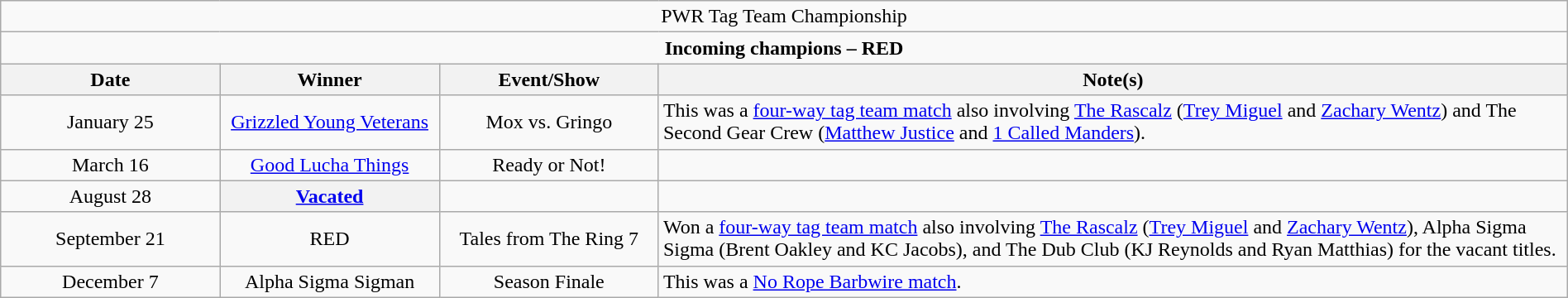<table class="wikitable" style="text-align:center; width:100%;">
<tr>
<td colspan="4" style="text-align: center;">PWR Tag Team Championship</td>
</tr>
<tr>
<td colspan="4" style="text-align: center;"><strong>Incoming champions – RED </strong></td>
</tr>
<tr>
<th width=14%>Date</th>
<th width=14%>Winner</th>
<th width=14%>Event/Show</th>
<th width=58%>Note(s)</th>
</tr>
<tr>
<td>January 25</td>
<td><a href='#'>Grizzled Young Veterans</a><br></td>
<td>Mox vs. Gringo</td>
<td align=left>This was a <a href='#'>four-way tag team match</a> also involving <a href='#'>The Rascalz</a> (<a href='#'>Trey Miguel</a> and <a href='#'>Zachary Wentz</a>) and The Second Gear Crew (<a href='#'>Matthew Justice</a> and <a href='#'>1 Called Manders</a>).</td>
</tr>
<tr>
<td>March 16</td>
<td><a href='#'>Good Lucha Things</a><br></td>
<td>Ready or Not!</td>
<td></td>
</tr>
<tr>
<td>August 28</td>
<th><a href='#'>Vacated</a></th>
<td></td>
<td></td>
</tr>
<tr>
<td>September 21</td>
<td>RED<br></td>
<td>Tales from The Ring 7</td>
<td align=left>Won a <a href='#'>four-way tag team match</a> also involving <a href='#'>The Rascalz</a> (<a href='#'>Trey Miguel</a> and <a href='#'>Zachary Wentz</a>), Alpha Sigma Sigma (Brent Oakley and KC Jacobs), and The Dub Club (KJ Reynolds and Ryan Matthias) for the vacant titles.</td>
</tr>
<tr>
<td>December 7</td>
<td>Alpha Sigma Sigman<br></td>
<td>Season Finale</td>
<td align=left>This was a <a href='#'>No Rope Barbwire match</a>.</td>
</tr>
</table>
